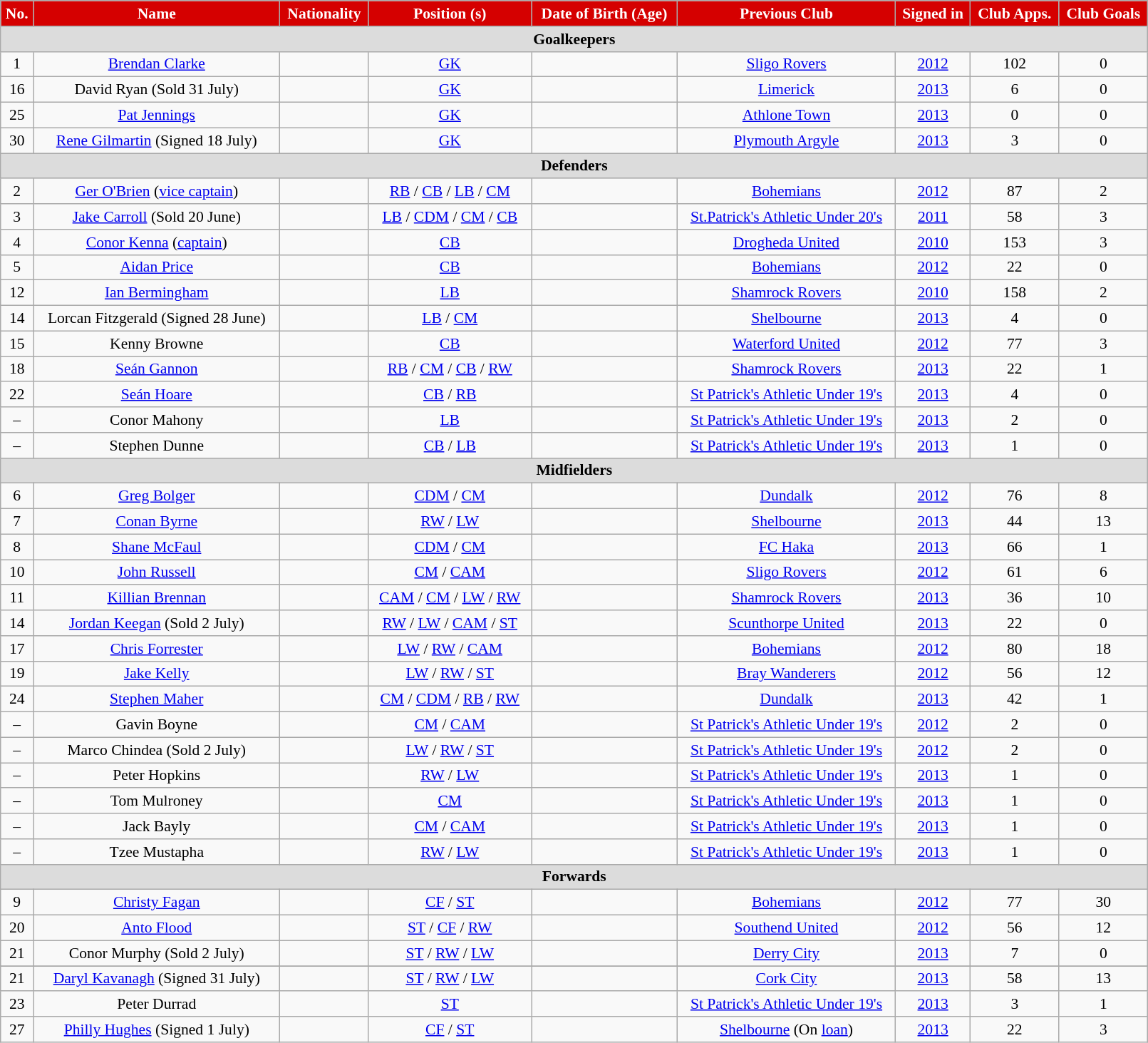<table class="wikitable" style="text-align:center; font-size:90%; width:85%;">
<tr>
<th style="background:#d50000; color:white" text-align:center;">No.</th>
<th style="background:#d50000; color:white" text-align:center;">Name</th>
<th style="background:#d50000; color:white" text-align:center;">Nationality</th>
<th style="background:#d50000; color:white" text-align:center;">Position (s)</th>
<th style="background:#d50000; color:white" text-align:center;">Date of Birth (Age)</th>
<th style="background:#d50000; color:white" text-align:center;">Previous Club</th>
<th style="background:#d50000; color:white" text-align:center;">Signed in</th>
<th style="background:#d50000; color:white" text-align:center;">Club Apps.</th>
<th style="background:#d50000; color:white" text-align:center;">Club Goals</th>
</tr>
<tr>
<th colspan="10" style="background:#dcdcdc; text-align:center;">Goalkeepers</th>
</tr>
<tr>
<td>1</td>
<td><a href='#'>Brendan Clarke</a></td>
<td></td>
<td><a href='#'>GK</a></td>
<td></td>
<td> <a href='#'>Sligo Rovers</a></td>
<td><a href='#'>2012</a></td>
<td>102</td>
<td>0</td>
</tr>
<tr>
<td>16</td>
<td>David Ryan (Sold 31 July)</td>
<td></td>
<td><a href='#'>GK</a></td>
<td></td>
<td> <a href='#'>Limerick</a></td>
<td><a href='#'>2013</a></td>
<td>6</td>
<td>0</td>
</tr>
<tr>
<td>25</td>
<td><a href='#'>Pat Jennings</a></td>
<td></td>
<td><a href='#'>GK</a></td>
<td></td>
<td> <a href='#'>Athlone Town</a></td>
<td><a href='#'>2013</a></td>
<td>0</td>
<td>0</td>
</tr>
<tr>
<td>30</td>
<td><a href='#'>Rene Gilmartin</a> (Signed 18 July)</td>
<td></td>
<td><a href='#'>GK</a></td>
<td></td>
<td> <a href='#'>Plymouth Argyle</a></td>
<td><a href='#'>2013</a></td>
<td>3</td>
<td>0</td>
</tr>
<tr>
<th colspan="10" style="background:#dcdcdc; text-align:center;">Defenders</th>
</tr>
<tr>
<td>2</td>
<td><a href='#'>Ger O'Brien</a> (<a href='#'>vice captain</a>)</td>
<td></td>
<td><a href='#'>RB</a> / <a href='#'>CB</a> / <a href='#'>LB</a> / <a href='#'>CM</a></td>
<td></td>
<td> <a href='#'>Bohemians</a></td>
<td><a href='#'>2012</a></td>
<td>87</td>
<td>2</td>
</tr>
<tr>
<td>3</td>
<td><a href='#'>Jake Carroll</a> (Sold 20 June)</td>
<td></td>
<td><a href='#'>LB</a> / <a href='#'>CDM</a> / <a href='#'>CM</a> / <a href='#'>CB</a></td>
<td></td>
<td> <a href='#'>St.Patrick's Athletic Under 20's</a></td>
<td><a href='#'>2011</a></td>
<td>58</td>
<td>3</td>
</tr>
<tr>
<td>4</td>
<td><a href='#'>Conor Kenna</a> (<a href='#'>captain</a>)</td>
<td></td>
<td><a href='#'>CB</a></td>
<td></td>
<td> <a href='#'>Drogheda United</a></td>
<td><a href='#'>2010</a></td>
<td>153</td>
<td>3</td>
</tr>
<tr>
<td>5</td>
<td><a href='#'>Aidan Price</a></td>
<td></td>
<td><a href='#'>CB</a></td>
<td></td>
<td> <a href='#'>Bohemians</a></td>
<td><a href='#'>2012</a></td>
<td>22</td>
<td>0</td>
</tr>
<tr>
<td>12</td>
<td><a href='#'>Ian Bermingham</a></td>
<td></td>
<td><a href='#'>LB</a></td>
<td></td>
<td> <a href='#'>Shamrock Rovers</a></td>
<td><a href='#'>2010</a></td>
<td>158</td>
<td>2</td>
</tr>
<tr>
<td>14</td>
<td>Lorcan Fitzgerald (Signed 28 June)</td>
<td></td>
<td><a href='#'>LB</a> / <a href='#'>CM</a></td>
<td></td>
<td> <a href='#'>Shelbourne</a></td>
<td><a href='#'>2013</a></td>
<td>4</td>
<td>0</td>
</tr>
<tr>
<td>15</td>
<td>Kenny Browne</td>
<td></td>
<td><a href='#'>CB</a></td>
<td></td>
<td> <a href='#'>Waterford United</a></td>
<td><a href='#'>2012</a></td>
<td>77</td>
<td>3</td>
</tr>
<tr>
<td>18</td>
<td><a href='#'>Seán Gannon</a></td>
<td></td>
<td><a href='#'>RB</a> / <a href='#'>CM</a> / <a href='#'>CB</a> / <a href='#'>RW</a></td>
<td></td>
<td> <a href='#'>Shamrock Rovers</a></td>
<td><a href='#'>2013</a></td>
<td>22</td>
<td>1</td>
</tr>
<tr>
<td>22</td>
<td><a href='#'>Seán Hoare</a></td>
<td></td>
<td><a href='#'>CB</a> / <a href='#'>RB</a></td>
<td></td>
<td> <a href='#'>St Patrick's Athletic Under 19's</a></td>
<td><a href='#'>2013</a></td>
<td>4</td>
<td>0</td>
</tr>
<tr>
<td>–</td>
<td>Conor Mahony</td>
<td></td>
<td><a href='#'>LB</a></td>
<td></td>
<td> <a href='#'>St Patrick's Athletic Under 19's</a></td>
<td><a href='#'>2013</a></td>
<td>2</td>
<td>0</td>
</tr>
<tr>
<td>–</td>
<td>Stephen Dunne</td>
<td></td>
<td><a href='#'>CB</a> / <a href='#'>LB</a></td>
<td></td>
<td> <a href='#'>St Patrick's Athletic Under 19's</a></td>
<td><a href='#'>2013</a></td>
<td>1</td>
<td>0</td>
</tr>
<tr>
<th colspan="10" style="background:#dcdcdc; text-align:center;">Midfielders</th>
</tr>
<tr>
<td>6</td>
<td><a href='#'>Greg Bolger</a></td>
<td></td>
<td><a href='#'>CDM</a> / <a href='#'>CM</a></td>
<td></td>
<td> <a href='#'>Dundalk</a></td>
<td><a href='#'>2012</a></td>
<td>76</td>
<td>8</td>
</tr>
<tr>
<td>7</td>
<td><a href='#'>Conan Byrne</a></td>
<td></td>
<td><a href='#'>RW</a> / <a href='#'>LW</a></td>
<td></td>
<td> <a href='#'>Shelbourne</a></td>
<td><a href='#'>2013</a></td>
<td>44</td>
<td>13</td>
</tr>
<tr>
<td>8</td>
<td><a href='#'>Shane McFaul</a></td>
<td></td>
<td><a href='#'>CDM</a> / <a href='#'>CM</a></td>
<td></td>
<td> <a href='#'>FC Haka</a></td>
<td><a href='#'>2013</a></td>
<td>66</td>
<td>1</td>
</tr>
<tr>
<td>10</td>
<td><a href='#'>John Russell</a></td>
<td></td>
<td><a href='#'>CM</a> / <a href='#'>CAM</a></td>
<td></td>
<td> <a href='#'>Sligo Rovers</a></td>
<td><a href='#'>2012</a></td>
<td>61</td>
<td>6</td>
</tr>
<tr>
<td>11</td>
<td><a href='#'>Killian Brennan</a></td>
<td></td>
<td><a href='#'>CAM</a> / <a href='#'>CM</a> / <a href='#'>LW</a> / <a href='#'>RW</a></td>
<td></td>
<td> <a href='#'>Shamrock Rovers</a></td>
<td><a href='#'>2013</a></td>
<td>36</td>
<td>10</td>
</tr>
<tr>
<td>14</td>
<td><a href='#'>Jordan Keegan</a> (Sold 2 July)</td>
<td></td>
<td><a href='#'>RW</a> / <a href='#'>LW</a> / <a href='#'>CAM</a> / <a href='#'>ST</a></td>
<td></td>
<td> <a href='#'>Scunthorpe United</a></td>
<td><a href='#'>2013</a></td>
<td>22</td>
<td>0</td>
</tr>
<tr>
<td>17</td>
<td><a href='#'>Chris Forrester</a></td>
<td></td>
<td><a href='#'>LW</a> / <a href='#'>RW</a> / <a href='#'>CAM</a></td>
<td></td>
<td> <a href='#'>Bohemians</a></td>
<td><a href='#'>2012</a></td>
<td>80</td>
<td>18</td>
</tr>
<tr>
<td>19</td>
<td><a href='#'>Jake Kelly</a></td>
<td></td>
<td><a href='#'>LW</a> / <a href='#'>RW</a> / <a href='#'>ST</a></td>
<td></td>
<td> <a href='#'>Bray Wanderers</a></td>
<td><a href='#'>2012</a></td>
<td>56</td>
<td>12</td>
</tr>
<tr>
<td>24</td>
<td><a href='#'>Stephen Maher</a></td>
<td></td>
<td><a href='#'>CM</a> / <a href='#'>CDM</a> / <a href='#'>RB</a> / <a href='#'>RW</a></td>
<td></td>
<td> <a href='#'>Dundalk</a></td>
<td><a href='#'>2013</a></td>
<td>42</td>
<td>1</td>
</tr>
<tr>
<td>–</td>
<td>Gavin Boyne</td>
<td></td>
<td><a href='#'>CM</a> / <a href='#'>CAM</a></td>
<td></td>
<td> <a href='#'>St Patrick's Athletic Under 19's</a></td>
<td><a href='#'>2012</a></td>
<td>2</td>
<td>0</td>
</tr>
<tr>
<td>–</td>
<td>Marco Chindea (Sold 2 July)</td>
<td></td>
<td><a href='#'>LW</a> / <a href='#'>RW</a> / <a href='#'>ST</a></td>
<td></td>
<td> <a href='#'>St Patrick's Athletic Under 19's</a></td>
<td><a href='#'>2012</a></td>
<td>2</td>
<td>0</td>
</tr>
<tr>
<td>–</td>
<td>Peter Hopkins</td>
<td></td>
<td><a href='#'>RW</a> / <a href='#'>LW</a></td>
<td></td>
<td> <a href='#'>St Patrick's Athletic Under 19's</a></td>
<td><a href='#'>2013</a></td>
<td>1</td>
<td>0</td>
</tr>
<tr>
<td>–</td>
<td>Tom Mulroney</td>
<td></td>
<td><a href='#'>CM</a></td>
<td></td>
<td> <a href='#'>St Patrick's Athletic Under 19's</a></td>
<td><a href='#'>2013</a></td>
<td>1</td>
<td>0</td>
</tr>
<tr>
<td>–</td>
<td>Jack Bayly</td>
<td></td>
<td><a href='#'>CM</a> / <a href='#'>CAM</a></td>
<td></td>
<td> <a href='#'>St Patrick's Athletic Under 19's</a></td>
<td><a href='#'>2013</a></td>
<td>1</td>
<td>0</td>
</tr>
<tr>
<td>–</td>
<td>Tzee Mustapha</td>
<td></td>
<td><a href='#'>RW</a> / <a href='#'>LW</a></td>
<td></td>
<td> <a href='#'>St Patrick's Athletic Under 19's</a></td>
<td><a href='#'>2013</a></td>
<td>1</td>
<td>0</td>
</tr>
<tr>
<th colspan="10" style="background:#dcdcdc; text-align:center;">Forwards</th>
</tr>
<tr>
<td>9</td>
<td><a href='#'>Christy Fagan</a></td>
<td></td>
<td><a href='#'>CF</a> / <a href='#'>ST</a></td>
<td></td>
<td> <a href='#'>Bohemians</a></td>
<td><a href='#'>2012</a></td>
<td>77</td>
<td>30</td>
</tr>
<tr>
<td>20</td>
<td><a href='#'>Anto Flood</a></td>
<td></td>
<td><a href='#'>ST</a> / <a href='#'>CF</a> / <a href='#'>RW</a></td>
<td></td>
<td> <a href='#'>Southend United</a></td>
<td><a href='#'>2012</a></td>
<td>56</td>
<td>12</td>
</tr>
<tr>
<td>21</td>
<td>Conor Murphy (Sold 2 July)</td>
<td></td>
<td><a href='#'>ST</a> / <a href='#'>RW</a> / <a href='#'>LW</a></td>
<td></td>
<td> <a href='#'>Derry City</a></td>
<td><a href='#'>2013</a></td>
<td>7</td>
<td>0</td>
</tr>
<tr>
</tr>
<tr>
<td>21</td>
<td><a href='#'>Daryl Kavanagh</a> (Signed 31 July)</td>
<td></td>
<td><a href='#'>ST</a> / <a href='#'>RW</a> / <a href='#'>LW</a></td>
<td></td>
<td> <a href='#'>Cork City</a></td>
<td><a href='#'>2013</a></td>
<td>58</td>
<td>13</td>
</tr>
<tr>
<td>23</td>
<td>Peter Durrad</td>
<td></td>
<td><a href='#'>ST</a></td>
<td></td>
<td> <a href='#'>St Patrick's Athletic Under 19's</a></td>
<td><a href='#'>2013</a></td>
<td>3</td>
<td>1</td>
</tr>
<tr>
<td>27</td>
<td><a href='#'>Philly Hughes</a> (Signed 1 July)</td>
<td></td>
<td><a href='#'>CF</a> / <a href='#'>ST</a></td>
<td></td>
<td> <a href='#'>Shelbourne</a> (On <a href='#'>loan</a>)</td>
<td><a href='#'>2013</a></td>
<td>22</td>
<td>3</td>
</tr>
</table>
